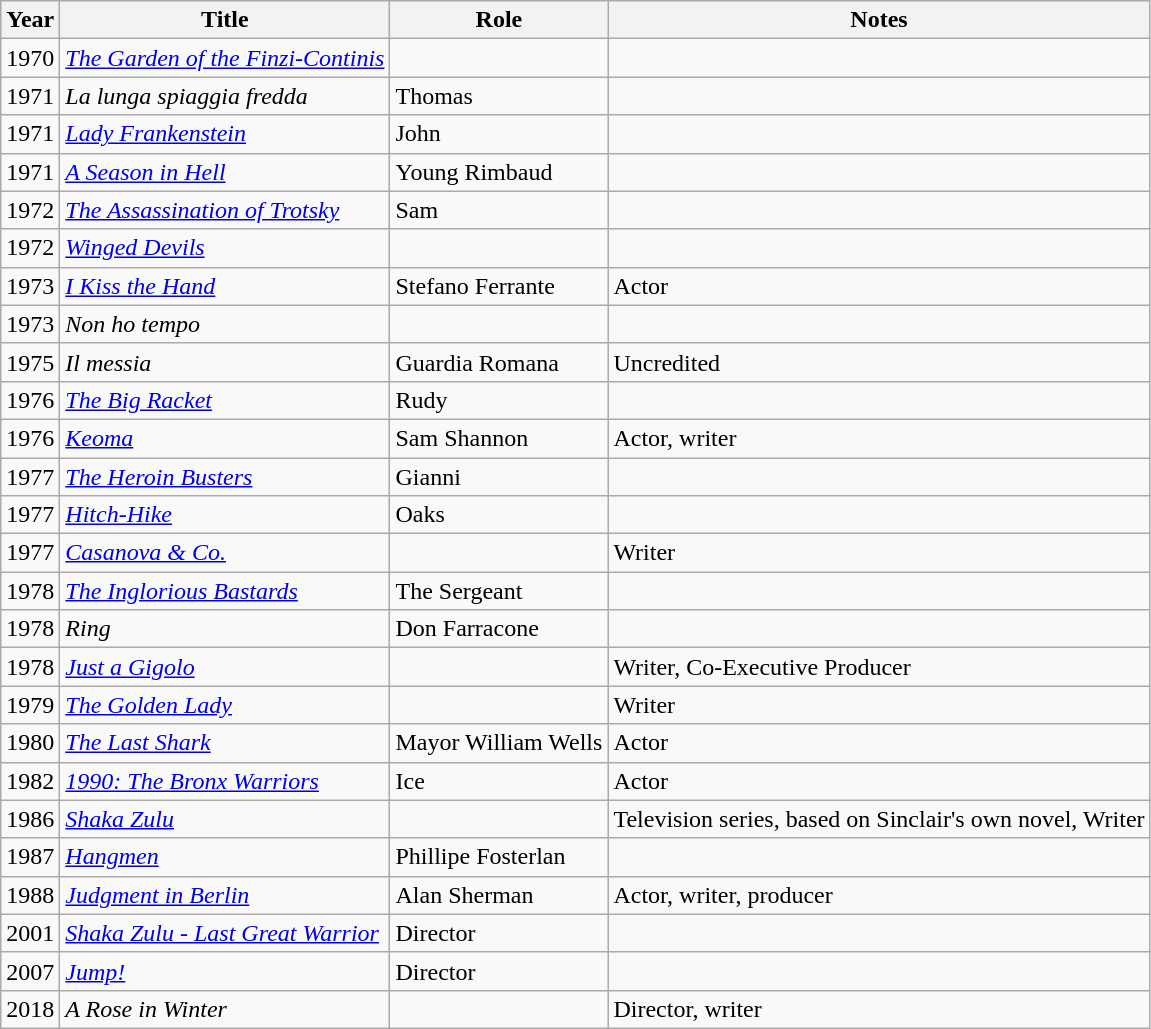<table class="wikitable sortable">
<tr>
<th>Year</th>
<th>Title</th>
<th>Role</th>
<th class="unsortable">Notes</th>
</tr>
<tr>
<td>1970</td>
<td><em><a href='#'>The Garden of the Finzi-Continis</a></em></td>
<td></td>
<td></td>
</tr>
<tr>
<td>1971</td>
<td><em>La lunga spiaggia fredda</em></td>
<td>Thomas</td>
<td></td>
</tr>
<tr>
<td>1971</td>
<td><em><a href='#'>Lady Frankenstein</a></em></td>
<td>John</td>
<td></td>
</tr>
<tr>
<td>1971</td>
<td><em><a href='#'>A Season in Hell</a></em></td>
<td>Young Rimbaud</td>
<td></td>
</tr>
<tr>
<td>1972</td>
<td><em><a href='#'>The Assassination of Trotsky</a></em></td>
<td>Sam</td>
<td></td>
</tr>
<tr>
<td>1972</td>
<td><em><a href='#'>Winged Devils</a></em></td>
<td></td>
<td></td>
</tr>
<tr>
<td>1973</td>
<td><em><a href='#'>I Kiss the Hand</a></em></td>
<td>Stefano Ferrante</td>
<td>Actor</td>
</tr>
<tr>
<td>1973</td>
<td><em>Non ho tempo</em></td>
<td></td>
<td></td>
</tr>
<tr>
<td>1975</td>
<td><em>Il messia</em></td>
<td>Guardia Romana</td>
<td>Uncredited</td>
</tr>
<tr>
<td>1976</td>
<td><em><a href='#'>The Big Racket</a></em></td>
<td>Rudy</td>
<td></td>
</tr>
<tr>
<td>1976</td>
<td><em><a href='#'>Keoma</a></em></td>
<td>Sam Shannon</td>
<td>Actor, writer</td>
</tr>
<tr>
<td>1977</td>
<td><em><a href='#'>The Heroin Busters</a></em></td>
<td>Gianni</td>
<td></td>
</tr>
<tr>
<td>1977</td>
<td><em><a href='#'>Hitch-Hike</a></em></td>
<td>Oaks</td>
<td></td>
</tr>
<tr>
<td>1977</td>
<td><em><a href='#'>Casanova & Co.</a></em></td>
<td></td>
<td>Writer</td>
</tr>
<tr>
<td>1978</td>
<td><em><a href='#'>The Inglorious Bastards</a></em></td>
<td>The Sergeant</td>
<td></td>
</tr>
<tr>
<td>1978</td>
<td><em>Ring</em></td>
<td>Don Farracone</td>
<td></td>
</tr>
<tr>
<td>1978</td>
<td><em><a href='#'>Just a Gigolo</a></em></td>
<td></td>
<td>Writer, Co-Executive Producer</td>
</tr>
<tr>
<td>1979</td>
<td><em><a href='#'>The Golden Lady</a></em></td>
<td></td>
<td>Writer</td>
</tr>
<tr>
<td>1980</td>
<td><em><a href='#'>The Last Shark</a></em></td>
<td>Mayor William Wells</td>
<td>Actor</td>
</tr>
<tr>
<td>1982</td>
<td><em><a href='#'>1990: The Bronx Warriors</a></em></td>
<td>Ice</td>
<td>Actor</td>
</tr>
<tr>
<td>1986</td>
<td><em><a href='#'>Shaka Zulu</a></em></td>
<td></td>
<td>Television series, based on Sinclair's own novel, Writer</td>
</tr>
<tr>
<td>1987</td>
<td><em><a href='#'>Hangmen</a></em></td>
<td>Phillipe Fosterlan</td>
<td></td>
</tr>
<tr>
<td>1988</td>
<td><em><a href='#'>Judgment in Berlin</a></em></td>
<td>Alan Sherman</td>
<td>Actor, writer, producer</td>
</tr>
<tr>
<td>2001</td>
<td><em><a href='#'>Shaka Zulu - Last Great Warrior</a></em></td>
<td>Director</td>
<td></td>
</tr>
<tr>
<td>2007</td>
<td><em><a href='#'>Jump!</a></em></td>
<td>Director</td>
<td></td>
</tr>
<tr>
<td>2018</td>
<td><em>A Rose in Winter</em></td>
<td></td>
<td>Director, writer</td>
</tr>
</table>
